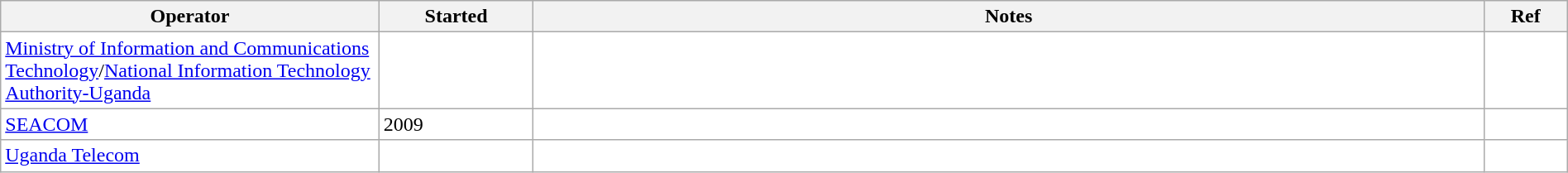<table class="wikitable" style="background: #FFFFFF; width: 100%; white-space: normal;">
<tr>
<th scope="col" width="100px">Operator</th>
<th scope="col" width="20px">Started</th>
<th scope="col" width="350px">Notes</th>
<th scope="col" width="20px">Ref</th>
</tr>
<tr>
<td><a href='#'>Ministry of Information and Communications Technology</a>/<a href='#'>National Information Technology Authority-Uganda</a></td>
<td></td>
<td></td>
<td></td>
</tr>
<tr>
<td><a href='#'>SEACOM</a></td>
<td>2009</td>
<td></td>
<td></td>
</tr>
<tr>
<td><a href='#'>Uganda Telecom</a></td>
<td></td>
<td></td>
<td></td>
</tr>
</table>
